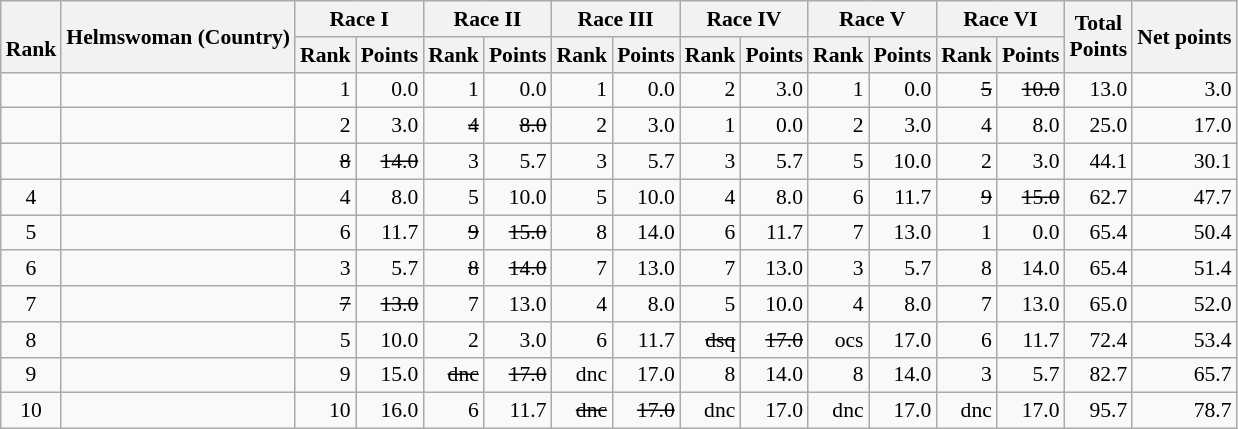<table class="wikitable" style="text-align:right; font-size:90%">
<tr>
<th rowspan=2><br>Rank</th>
<th rowspan=2>Helmswoman (Country)</th>
<th colspan=2>Race I</th>
<th colspan=2>Race II</th>
<th colspan=2>Race III</th>
<th colspan=2>Race IV</th>
<th colspan=2>Race V</th>
<th colspan=2>Race VI</th>
<th rowspan=2>Total <br>Points <br></th>
<th rowspan=2>Net points</th>
</tr>
<tr>
<th>Rank</th>
<th>Points</th>
<th>Rank</th>
<th>Points</th>
<th>Rank</th>
<th>Points</th>
<th>Rank</th>
<th>Points</th>
<th>Rank</th>
<th>Points</th>
<th>Rank</th>
<th>Points</th>
</tr>
<tr style="vertical-align:top;">
<td align=center></td>
<td align=left></td>
<td>1</td>
<td>0.0</td>
<td>1</td>
<td>0.0</td>
<td>1</td>
<td>0.0</td>
<td>2</td>
<td>3.0</td>
<td>1</td>
<td>0.0</td>
<td><s>5</s></td>
<td><s>10.0</s></td>
<td>13.0</td>
<td>3.0</td>
</tr>
<tr>
<td align=center></td>
<td align=left></td>
<td>2</td>
<td>3.0</td>
<td><s>4</s></td>
<td><s>8.0</s></td>
<td>2</td>
<td>3.0</td>
<td>1</td>
<td>0.0</td>
<td>2</td>
<td>3.0</td>
<td>4</td>
<td>8.0</td>
<td>25.0</td>
<td>17.0</td>
</tr>
<tr>
<td align=center></td>
<td align=left></td>
<td><s>8</s></td>
<td><s>14.0</s></td>
<td>3</td>
<td>5.7</td>
<td>3</td>
<td>5.7</td>
<td>3</td>
<td>5.7</td>
<td>5</td>
<td>10.0</td>
<td>2</td>
<td>3.0</td>
<td>44.1</td>
<td>30.1</td>
</tr>
<tr>
<td align=center>4</td>
<td align=left></td>
<td>4</td>
<td>8.0</td>
<td>5</td>
<td>10.0</td>
<td>5</td>
<td>10.0</td>
<td>4</td>
<td>8.0</td>
<td>6</td>
<td>11.7</td>
<td><s>9</s></td>
<td><s>15.0</s></td>
<td>62.7</td>
<td>47.7</td>
</tr>
<tr>
<td align=center>5</td>
<td align=left></td>
<td>6</td>
<td>11.7</td>
<td><s>9</s></td>
<td><s>15.0</s></td>
<td>8</td>
<td>14.0</td>
<td>6</td>
<td>11.7</td>
<td>7</td>
<td>13.0</td>
<td>1</td>
<td>0.0</td>
<td>65.4</td>
<td>50.4</td>
</tr>
<tr>
<td align=center>6</td>
<td align=left></td>
<td>3</td>
<td>5.7</td>
<td><s>8</s></td>
<td><s>14.0</s></td>
<td>7</td>
<td>13.0</td>
<td>7</td>
<td>13.0</td>
<td>3</td>
<td>5.7</td>
<td>8</td>
<td>14.0</td>
<td>65.4</td>
<td>51.4</td>
</tr>
<tr>
<td align=center>7</td>
<td align=left></td>
<td><s>7</s></td>
<td><s>13.0</s></td>
<td>7</td>
<td>13.0</td>
<td>4</td>
<td>8.0</td>
<td>5</td>
<td>10.0</td>
<td>4</td>
<td>8.0</td>
<td>7</td>
<td>13.0</td>
<td>65.0</td>
<td>52.0</td>
</tr>
<tr>
<td align=center>8</td>
<td align=left></td>
<td>5</td>
<td>10.0</td>
<td>2</td>
<td>3.0</td>
<td>6</td>
<td>11.7</td>
<td><s>dsq</s></td>
<td><s>17.0</s></td>
<td>ocs</td>
<td>17.0</td>
<td>6</td>
<td>11.7</td>
<td>72.4</td>
<td>53.4</td>
</tr>
<tr>
<td align=center>9</td>
<td align=left></td>
<td>9</td>
<td>15.0</td>
<td><s>dnc</s></td>
<td><s>17.0</s></td>
<td>dnc</td>
<td>17.0</td>
<td>8</td>
<td>14.0</td>
<td>8</td>
<td>14.0</td>
<td>3</td>
<td>5.7</td>
<td>82.7</td>
<td>65.7</td>
</tr>
<tr>
<td align=center>10</td>
<td align=left></td>
<td>10</td>
<td>16.0</td>
<td>6</td>
<td>11.7</td>
<td><s>dnc</s></td>
<td><s>17.0</s></td>
<td>dnc</td>
<td>17.0</td>
<td>dnc</td>
<td>17.0</td>
<td>dnc</td>
<td>17.0</td>
<td>95.7</td>
<td>78.7</td>
</tr>
</table>
